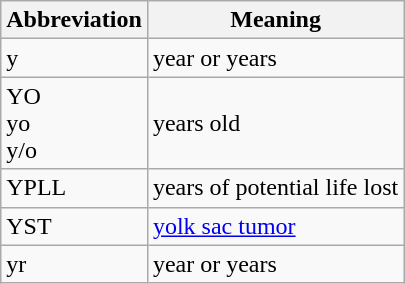<table class="wikitable sortable">
<tr>
<th scope="col">Abbreviation</th>
<th scope="col">Meaning</th>
</tr>
<tr>
<td>y</td>
<td>year or years</td>
</tr>
<tr>
<td>YO <br> yo <br> y/o</td>
<td>years old</td>
</tr>
<tr>
<td>YPLL</td>
<td>years of potential life lost</td>
</tr>
<tr>
<td>YST</td>
<td><a href='#'>yolk sac tumor</a></td>
</tr>
<tr>
<td>yr</td>
<td>year or years</td>
</tr>
</table>
